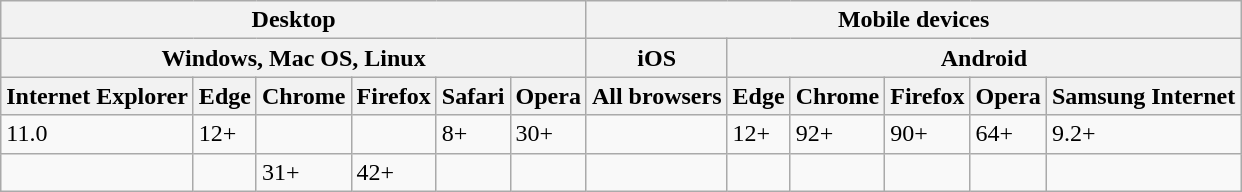<table class="wikitable">
<tr>
<th colspan="6">Desktop</th>
<th colspan="6">Mobile devices</th>
</tr>
<tr>
<th colspan="6">Windows, Mac OS, Linux</th>
<th>iOS</th>
<th colspan="5">Android</th>
</tr>
<tr>
<th>Internet Explorer</th>
<th>Edge</th>
<th>Chrome</th>
<th>Firefox</th>
<th>Safari</th>
<th>Opera</th>
<th>All browsers</th>
<th>Edge</th>
<th>Chrome</th>
<th>Firefox</th>
<th>Opera</th>
<th>Samsung Internet</th>
</tr>
<tr>
<td>11.0</td>
<td>12+</td>
<td></td>
<td></td>
<td>8+</td>
<td>30+</td>
<td></td>
<td>12+</td>
<td>92+</td>
<td>90+</td>
<td>64+</td>
<td>9.2+</td>
</tr>
<tr>
<td></td>
<td></td>
<td>31+</td>
<td>42+</td>
<td></td>
<td></td>
<td></td>
<td></td>
<td></td>
<td></td>
<td></td>
<td></td>
</tr>
</table>
